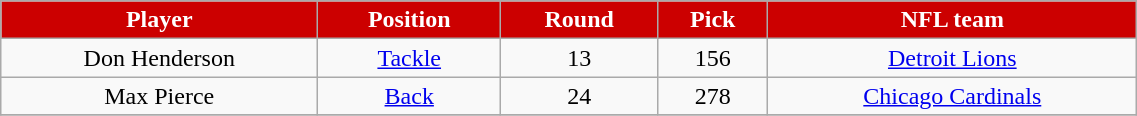<table class="wikitable" width="60%">
<tr align="center" style="background:#CC0000; color:white">
<td><strong>Player</strong></td>
<td><strong>Position</strong></td>
<td><strong>Round</strong></td>
<td><strong>Pick</strong></td>
<td><strong>NFL team</strong></td>
</tr>
<tr align="center">
<td>Don Henderson</td>
<td><a href='#'>Tackle</a></td>
<td>13</td>
<td>156</td>
<td><a href='#'>Detroit Lions</a></td>
</tr>
<tr align="center">
<td>Max Pierce</td>
<td><a href='#'>Back</a></td>
<td>24</td>
<td>278</td>
<td><a href='#'>Chicago Cardinals</a></td>
</tr>
<tr align="center">
</tr>
</table>
